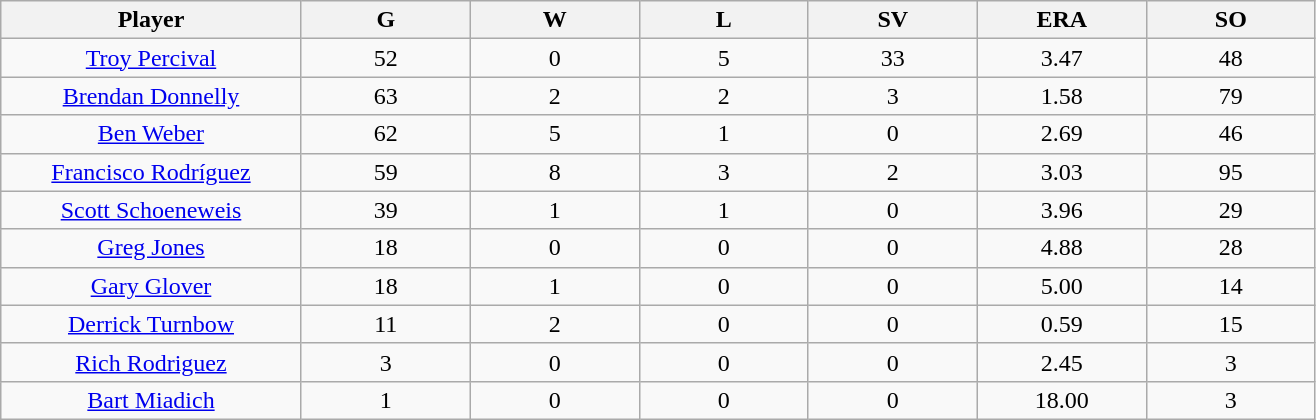<table class="wikitable sortable">
<tr>
<th bgcolor="#DDDDFF" width="16%">Player</th>
<th bgcolor="#DDDDFF" width="9%">G</th>
<th bgcolor="#DDDDFF" width="9%">W</th>
<th bgcolor="#DDDDFF" width="9%">L</th>
<th bgcolor="#DDDDFF" width="9%">SV</th>
<th bgcolor="#DDDDFF" width="9%">ERA</th>
<th bgcolor="#DDDDFF" width="9%">SO</th>
</tr>
<tr align=center>
<td><a href='#'>Troy Percival</a></td>
<td>52</td>
<td>0</td>
<td>5</td>
<td>33</td>
<td>3.47</td>
<td>48</td>
</tr>
<tr align=center>
<td><a href='#'>Brendan Donnelly</a></td>
<td>63</td>
<td>2</td>
<td>2</td>
<td>3</td>
<td>1.58</td>
<td>79</td>
</tr>
<tr align=center>
<td><a href='#'>Ben Weber</a></td>
<td>62</td>
<td>5</td>
<td>1</td>
<td>0</td>
<td>2.69</td>
<td>46</td>
</tr>
<tr align=center>
<td><a href='#'>Francisco Rodríguez</a></td>
<td>59</td>
<td>8</td>
<td>3</td>
<td>2</td>
<td>3.03</td>
<td>95</td>
</tr>
<tr align=center>
<td><a href='#'>Scott Schoeneweis</a></td>
<td>39</td>
<td>1</td>
<td>1</td>
<td>0</td>
<td>3.96</td>
<td>29</td>
</tr>
<tr align=center>
<td><a href='#'>Greg Jones</a></td>
<td>18</td>
<td>0</td>
<td>0</td>
<td>0</td>
<td>4.88</td>
<td>28</td>
</tr>
<tr align=center>
<td><a href='#'>Gary Glover</a></td>
<td>18</td>
<td>1</td>
<td>0</td>
<td>0</td>
<td>5.00</td>
<td>14</td>
</tr>
<tr align=center>
<td><a href='#'>Derrick Turnbow</a></td>
<td>11</td>
<td>2</td>
<td>0</td>
<td>0</td>
<td>0.59</td>
<td>15</td>
</tr>
<tr align=center>
<td><a href='#'>Rich Rodriguez</a></td>
<td>3</td>
<td>0</td>
<td>0</td>
<td>0</td>
<td>2.45</td>
<td>3</td>
</tr>
<tr align=center>
<td><a href='#'>Bart Miadich</a></td>
<td>1</td>
<td>0</td>
<td>0</td>
<td>0</td>
<td>18.00</td>
<td>3</td>
</tr>
</table>
